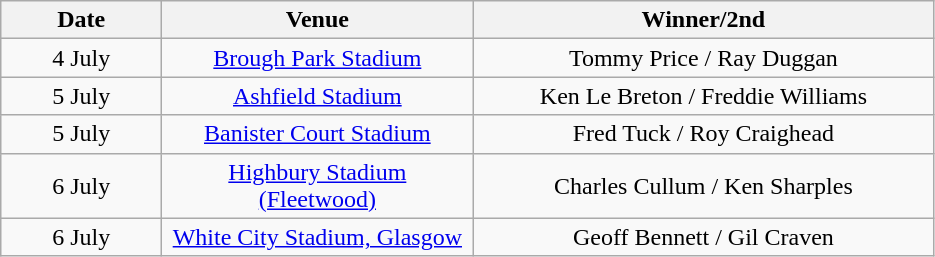<table class="wikitable" style="text-align:center">
<tr>
<th width=100>Date</th>
<th width=200>Venue</th>
<th width=300>Winner/2nd</th>
</tr>
<tr>
<td>4 July</td>
<td><a href='#'>Brough Park Stadium</a></td>
<td>Tommy Price / Ray Duggan</td>
</tr>
<tr>
<td>5 July</td>
<td><a href='#'>Ashfield Stadium</a></td>
<td>Ken Le Breton / Freddie Williams</td>
</tr>
<tr>
<td>5 July</td>
<td><a href='#'>Banister Court Stadium</a></td>
<td>Fred Tuck / Roy Craighead</td>
</tr>
<tr>
<td>6 July</td>
<td><a href='#'>Highbury Stadium (Fleetwood)</a></td>
<td>Charles Cullum / Ken Sharples</td>
</tr>
<tr>
<td>6 July</td>
<td><a href='#'>White City Stadium, Glasgow</a></td>
<td>Geoff Bennett / Gil Craven</td>
</tr>
</table>
